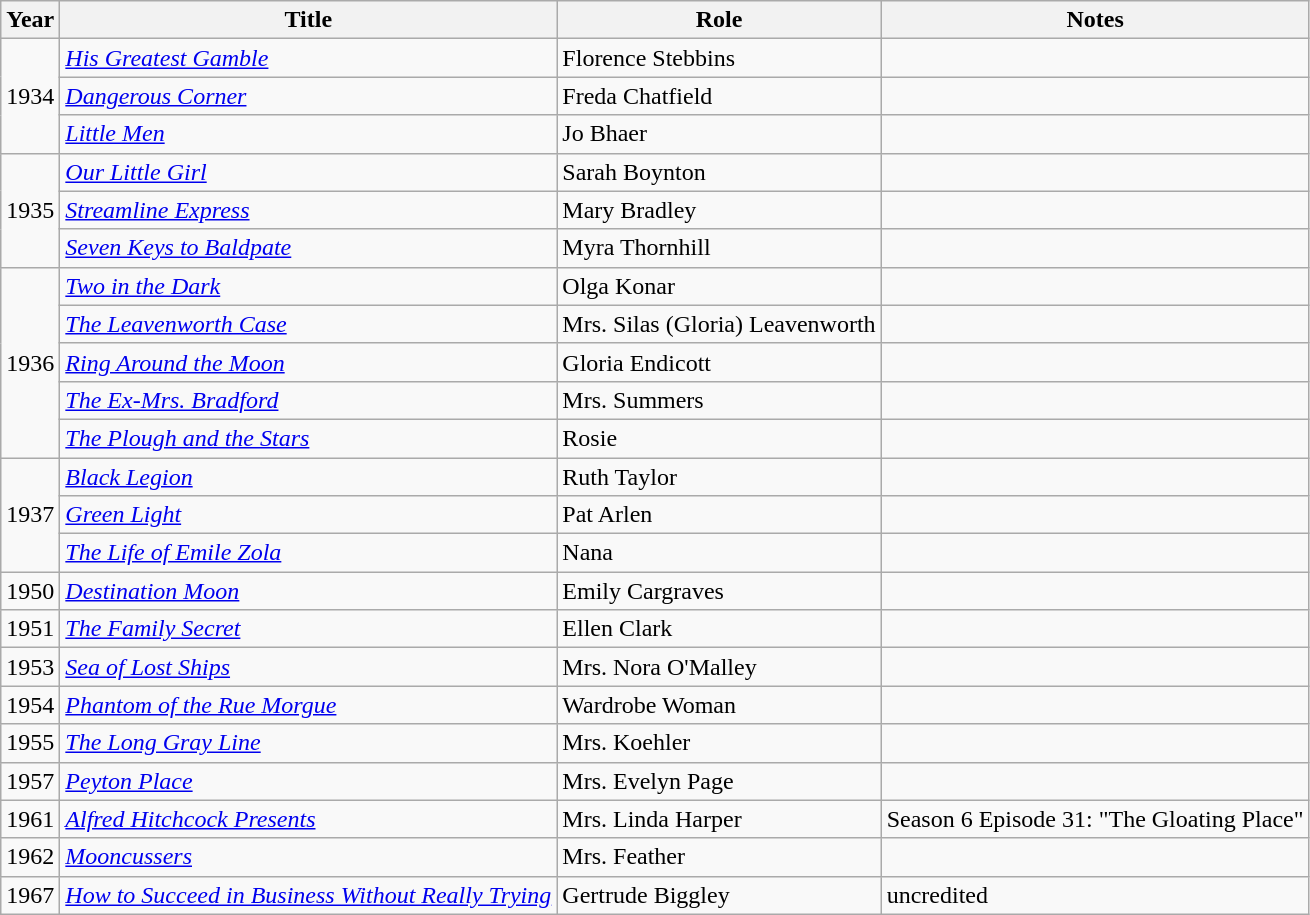<table class="wikitable">
<tr>
<th>Year</th>
<th>Title</th>
<th>Role</th>
<th>Notes</th>
</tr>
<tr>
<td rowspan=3>1934</td>
<td><em><a href='#'>His Greatest Gamble</a></em></td>
<td>Florence Stebbins</td>
<td></td>
</tr>
<tr>
<td><em><a href='#'>Dangerous Corner</a></em></td>
<td>Freda Chatfield</td>
<td></td>
</tr>
<tr>
<td><em><a href='#'>Little Men</a></em></td>
<td>Jo Bhaer</td>
<td></td>
</tr>
<tr>
<td rowspan=3>1935</td>
<td><em><a href='#'>Our Little Girl</a></em></td>
<td>Sarah Boynton</td>
<td></td>
</tr>
<tr>
<td><em><a href='#'>Streamline Express</a></em></td>
<td>Mary Bradley</td>
<td></td>
</tr>
<tr>
<td><em><a href='#'>Seven Keys to Baldpate</a></em></td>
<td>Myra Thornhill</td>
<td></td>
</tr>
<tr>
<td rowspan=5>1936</td>
<td><em><a href='#'>Two in the Dark</a></em></td>
<td>Olga Konar</td>
<td></td>
</tr>
<tr>
<td><em><a href='#'>The Leavenworth Case</a></em></td>
<td>Mrs. Silas (Gloria) Leavenworth</td>
<td></td>
</tr>
<tr>
<td><em><a href='#'>Ring Around the Moon</a></em></td>
<td>Gloria Endicott</td>
<td></td>
</tr>
<tr>
<td><em><a href='#'>The Ex-Mrs. Bradford</a></em></td>
<td>Mrs. Summers</td>
<td></td>
</tr>
<tr>
<td><em><a href='#'>The Plough and the Stars</a></em></td>
<td>Rosie</td>
<td></td>
</tr>
<tr>
<td rowspan=3>1937</td>
<td><em><a href='#'>Black Legion</a></em></td>
<td>Ruth Taylor</td>
<td></td>
</tr>
<tr>
<td><em><a href='#'>Green Light</a></em></td>
<td>Pat Arlen</td>
<td></td>
</tr>
<tr>
<td><em><a href='#'>The Life of Emile Zola</a></em></td>
<td>Nana</td>
<td></td>
</tr>
<tr>
<td>1950</td>
<td><em><a href='#'>Destination Moon</a></em></td>
<td>Emily Cargraves</td>
<td></td>
</tr>
<tr>
<td>1951</td>
<td><em><a href='#'>The Family Secret</a></em></td>
<td>Ellen Clark</td>
<td></td>
</tr>
<tr>
<td>1953</td>
<td><em><a href='#'>Sea of Lost Ships</a></em></td>
<td>Mrs. Nora O'Malley</td>
<td></td>
</tr>
<tr>
<td>1954</td>
<td><em><a href='#'>Phantom of the Rue Morgue</a></em></td>
<td>Wardrobe Woman</td>
<td></td>
</tr>
<tr>
<td>1955</td>
<td><em><a href='#'>The Long Gray Line</a></em></td>
<td>Mrs. Koehler</td>
<td></td>
</tr>
<tr>
<td>1957</td>
<td><em><a href='#'>Peyton Place</a></em></td>
<td>Mrs. Evelyn Page</td>
<td></td>
</tr>
<tr>
<td>1961</td>
<td><em><a href='#'>Alfred Hitchcock Presents</a></em></td>
<td>Mrs. Linda Harper</td>
<td>Season 6 Episode 31: "The Gloating Place"</td>
</tr>
<tr>
<td>1962</td>
<td><em><a href='#'>Mooncussers</a></em></td>
<td>Mrs. Feather</td>
<td></td>
</tr>
<tr>
<td>1967</td>
<td><em><a href='#'>How to Succeed in Business Without Really Trying</a></em></td>
<td>Gertrude Biggley</td>
<td>uncredited</td>
</tr>
</table>
